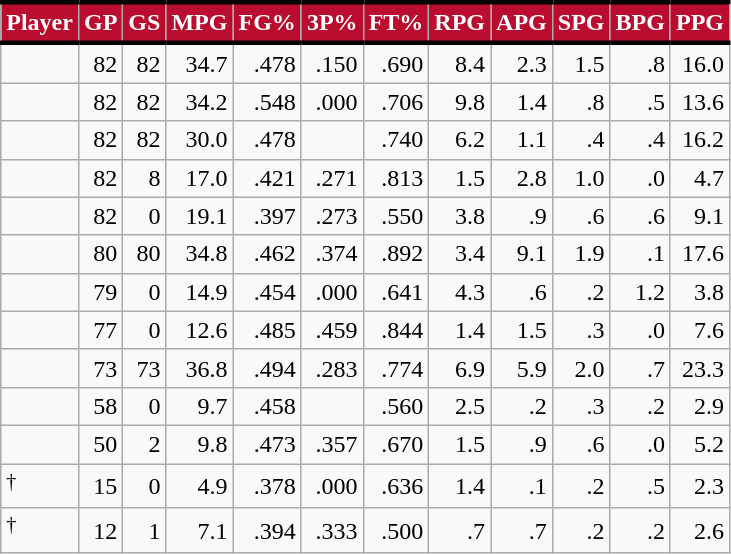<table class="wikitable sortable" style="text-align:right;">
<tr>
<th style="background:#BA0C2F; color:#FFFFFF; border-top:#010101 3px solid; border-bottom:#010101 3px solid;">Player</th>
<th style="background:#BA0C2F; color:#FFFFFF; border-top:#010101 3px solid; border-bottom:#010101 3px solid;">GP</th>
<th style="background:#BA0C2F; color:#FFFFFF; border-top:#010101 3px solid; border-bottom:#010101 3px solid;">GS</th>
<th style="background:#BA0C2F; color:#FFFFFF; border-top:#010101 3px solid; border-bottom:#010101 3px solid;">MPG</th>
<th style="background:#BA0C2F; color:#FFFFFF; border-top:#010101 3px solid; border-bottom:#010101 3px solid;">FG%</th>
<th style="background:#BA0C2F; color:#FFFFFF; border-top:#010101 3px solid; border-bottom:#010101 3px solid;">3P%</th>
<th style="background:#BA0C2F; color:#FFFFFF; border-top:#010101 3px solid; border-bottom:#010101 3px solid;">FT%</th>
<th style="background:#BA0C2F; color:#FFFFFF; border-top:#010101 3px solid; border-bottom:#010101 3px solid;">RPG</th>
<th style="background:#BA0C2F; color:#FFFFFF; border-top:#010101 3px solid; border-bottom:#010101 3px solid;">APG</th>
<th style="background:#BA0C2F; color:#FFFFFF; border-top:#010101 3px solid; border-bottom:#010101 3px solid;">SPG</th>
<th style="background:#BA0C2F; color:#FFFFFF; border-top:#010101 3px solid; border-bottom:#010101 3px solid;">BPG</th>
<th style="background:#BA0C2F; color:#FFFFFF; border-top:#010101 3px solid; border-bottom:#010101 3px solid;">PPG</th>
</tr>
<tr>
<td style="text-align:left;"></td>
<td>82</td>
<td>82</td>
<td>34.7</td>
<td>.478</td>
<td>.150</td>
<td>.690</td>
<td>8.4</td>
<td>2.3</td>
<td>1.5</td>
<td>.8</td>
<td>16.0</td>
</tr>
<tr>
<td style="text-align:left;"></td>
<td>82</td>
<td>82</td>
<td>34.2</td>
<td>.548</td>
<td>.000</td>
<td>.706</td>
<td>9.8</td>
<td>1.4</td>
<td>.8</td>
<td>.5</td>
<td>13.6</td>
</tr>
<tr>
<td style="text-align:left;"></td>
<td>82</td>
<td>82</td>
<td>30.0</td>
<td>.478</td>
<td></td>
<td>.740</td>
<td>6.2</td>
<td>1.1</td>
<td>.4</td>
<td>.4</td>
<td>16.2</td>
</tr>
<tr>
<td style="text-align:left;"></td>
<td>82</td>
<td>8</td>
<td>17.0</td>
<td>.421</td>
<td>.271</td>
<td>.813</td>
<td>1.5</td>
<td>2.8</td>
<td>1.0</td>
<td>.0</td>
<td>4.7</td>
</tr>
<tr>
<td style="text-align:left;"></td>
<td>82</td>
<td>0</td>
<td>19.1</td>
<td>.397</td>
<td>.273</td>
<td>.550</td>
<td>3.8</td>
<td>.9</td>
<td>.6</td>
<td>.6</td>
<td>9.1</td>
</tr>
<tr>
<td style="text-align:left;"></td>
<td>80</td>
<td>80</td>
<td>34.8</td>
<td>.462</td>
<td>.374</td>
<td>.892</td>
<td>3.4</td>
<td>9.1</td>
<td>1.9</td>
<td>.1</td>
<td>17.6</td>
</tr>
<tr>
<td style="text-align:left;"></td>
<td>79</td>
<td>0</td>
<td>14.9</td>
<td>.454</td>
<td>.000</td>
<td>.641</td>
<td>4.3</td>
<td>.6</td>
<td>.2</td>
<td>1.2</td>
<td>3.8</td>
</tr>
<tr>
<td style="text-align:left;"></td>
<td>77</td>
<td>0</td>
<td>12.6</td>
<td>.485</td>
<td>.459</td>
<td>.844</td>
<td>1.4</td>
<td>1.5</td>
<td>.3</td>
<td>.0</td>
<td>7.6</td>
</tr>
<tr>
<td style="text-align:left;"></td>
<td>73</td>
<td>73</td>
<td>36.8</td>
<td>.494</td>
<td>.283</td>
<td>.774</td>
<td>6.9</td>
<td>5.9</td>
<td>2.0</td>
<td>.7</td>
<td>23.3</td>
</tr>
<tr>
<td style="text-align:left;"></td>
<td>58</td>
<td>0</td>
<td>9.7</td>
<td>.458</td>
<td></td>
<td>.560</td>
<td>2.5</td>
<td>.2</td>
<td>.3</td>
<td>.2</td>
<td>2.9</td>
</tr>
<tr>
<td style="text-align:left;"></td>
<td>50</td>
<td>2</td>
<td>9.8</td>
<td>.473</td>
<td>.357</td>
<td>.670</td>
<td>1.5</td>
<td>.9</td>
<td>.6</td>
<td>.0</td>
<td>5.2</td>
</tr>
<tr>
<td style="text-align:left;"><sup>†</sup></td>
<td>15</td>
<td>0</td>
<td>4.9</td>
<td>.378</td>
<td>.000</td>
<td>.636</td>
<td>1.4</td>
<td>.1</td>
<td>.2</td>
<td>.5</td>
<td>2.3</td>
</tr>
<tr>
<td style="text-align:left;"><sup>†</sup></td>
<td>12</td>
<td>1</td>
<td>7.1</td>
<td>.394</td>
<td>.333</td>
<td>.500</td>
<td>.7</td>
<td>.7</td>
<td>.2</td>
<td>.2</td>
<td>2.6</td>
</tr>
</table>
